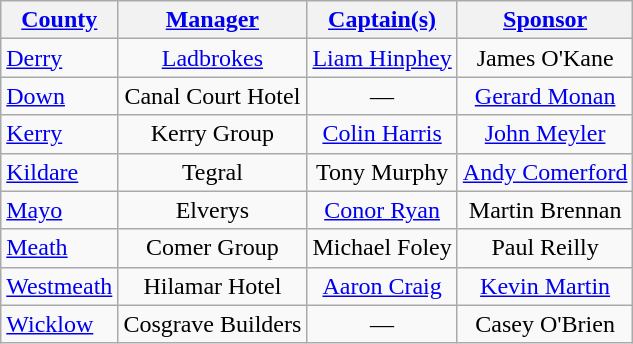<table class="wikitable sortable" style="text-align:center">
<tr>
<th><a href='#'>County</a></th>
<th><a href='#'>Manager</a></th>
<th><a href='#'>Captain(s)</a></th>
<th><a href='#'>Sponsor</a></th>
</tr>
<tr>
<td style="text-align:left"> <a href='#'>Derry</a></td>
<td><a href='#'>Ladbrokes</a></td>
<td><a href='#'>Liam Hinphey</a></td>
<td>James O'Kane</td>
</tr>
<tr>
<td style="text-align:left"> <a href='#'>Down</a></td>
<td>Canal Court Hotel</td>
<td>—</td>
<td><a href='#'>Gerard Monan</a></td>
</tr>
<tr>
<td style="text-align:left"> <a href='#'>Kerry</a></td>
<td>Kerry Group</td>
<td><a href='#'>Colin Harris</a></td>
<td><a href='#'>John Meyler</a></td>
</tr>
<tr>
<td style="text-align:left"> <a href='#'>Kildare</a></td>
<td>Tegral</td>
<td>Tony Murphy</td>
<td><a href='#'>Andy Comerford</a></td>
</tr>
<tr>
<td style="text-align:left"> <a href='#'>Mayo</a></td>
<td>Elverys</td>
<td><a href='#'>Conor Ryan</a></td>
<td>Martin Brennan</td>
</tr>
<tr>
<td style="text-align:left"> <a href='#'>Meath</a></td>
<td>Comer Group</td>
<td>Michael Foley</td>
<td>Paul Reilly</td>
</tr>
<tr>
<td style="text-align:left"> <a href='#'>Westmeath</a></td>
<td>Hilamar Hotel</td>
<td><a href='#'>Aaron Craig</a></td>
<td><a href='#'>Kevin Martin</a></td>
</tr>
<tr>
<td style="text-align:left"> <a href='#'>Wicklow</a></td>
<td>Cosgrave Builders</td>
<td>—</td>
<td>Casey O'Brien</td>
</tr>
</table>
